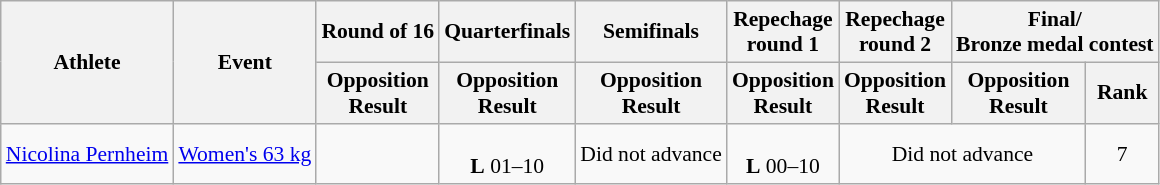<table class= wikitable style="font-size:90%">
<tr>
<th rowspan="2">Athlete</th>
<th rowspan="2">Event</th>
<th>Round of 16</th>
<th>Quarterfinals</th>
<th>Semifinals</th>
<th>Repechage <br>round 1</th>
<th>Repechage <br>round 2</th>
<th colspan=2>Final/<br>Bronze medal contest</th>
</tr>
<tr>
<th>Opposition<br>Result</th>
<th>Opposition<br>Result</th>
<th>Opposition<br>Result</th>
<th>Opposition<br>Result</th>
<th>Opposition<br>Result</th>
<th>Opposition<br>Result</th>
<th>Rank</th>
</tr>
<tr align=center>
<td align=left><a href='#'>Nicolina Pernheim</a></td>
<td align=left><a href='#'>Women's 63 kg</a></td>
<td></td>
<td><br><strong>L</strong> 01–10</td>
<td>Did not advance</td>
<td><br><strong>L</strong> 00–10</td>
<td colspan=2>Did not advance</td>
<td>7</td>
</tr>
</table>
